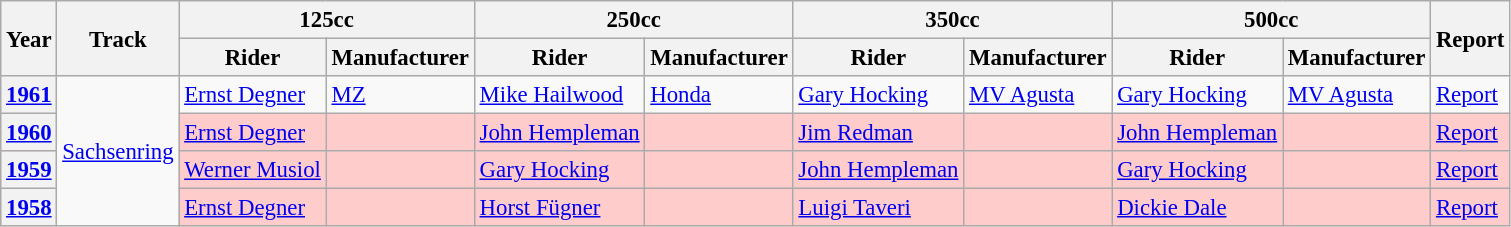<table class="wikitable" style="font-size: 95%;">
<tr>
<th rowspan=2>Year</th>
<th rowspan=2>Track</th>
<th colspan=2>125cc</th>
<th colspan=2>250cc</th>
<th colspan=2>350cc</th>
<th colspan=2>500cc</th>
<th rowspan=2>Report</th>
</tr>
<tr>
<th>Rider</th>
<th>Manufacturer</th>
<th>Rider</th>
<th>Manufacturer</th>
<th>Rider</th>
<th>Manufacturer</th>
<th>Rider</th>
<th>Manufacturer</th>
</tr>
<tr>
<th><a href='#'>1961</a></th>
<td rowspan="4"><a href='#'>Sachsenring</a></td>
<td> <a href='#'>Ernst Degner</a></td>
<td><a href='#'>MZ</a></td>
<td> <a href='#'>Mike Hailwood</a></td>
<td><a href='#'>Honda</a></td>
<td> <a href='#'>Gary Hocking</a></td>
<td><a href='#'>MV Agusta</a></td>
<td> <a href='#'>Gary Hocking</a></td>
<td><a href='#'>MV Agusta</a></td>
<td><a href='#'>Report</a></td>
</tr>
<tr style="background:#FFCCCC;">
<th><a href='#'>1960</a></th>
<td> <a href='#'>Ernst Degner</a></td>
<td></td>
<td> <a href='#'>John Hempleman</a></td>
<td></td>
<td> <a href='#'>Jim Redman</a></td>
<td></td>
<td> <a href='#'>John Hempleman</a></td>
<td></td>
<td><a href='#'>Report</a></td>
</tr>
<tr style="background:#FFCCCC;">
<th><a href='#'>1959</a></th>
<td> <a href='#'>Werner Musiol</a></td>
<td></td>
<td> <a href='#'>Gary Hocking</a></td>
<td></td>
<td> <a href='#'>John Hempleman</a></td>
<td></td>
<td> <a href='#'>Gary Hocking</a></td>
<td></td>
<td><a href='#'>Report</a></td>
</tr>
<tr style="background:#FFCCCC;">
<th><a href='#'>1958</a></th>
<td> <a href='#'>Ernst Degner</a></td>
<td></td>
<td> <a href='#'>Horst Fügner</a></td>
<td></td>
<td> <a href='#'>Luigi Taveri</a></td>
<td></td>
<td> <a href='#'>Dickie Dale</a></td>
<td></td>
<td><a href='#'>Report</a></td>
</tr>
</table>
